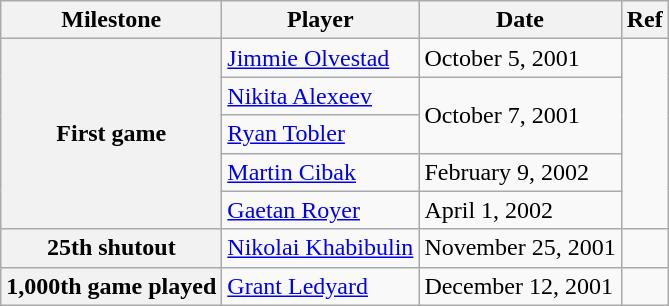<table class="wikitable">
<tr>
<th scope="col">Milestone</th>
<th scope="col">Player</th>
<th scope="col">Date</th>
<th scope="col">Ref</th>
</tr>
<tr>
<th rowspan=5>First game</th>
<td><a href='#'>Jimmie Olvestad</a></td>
<td>October 5, 2001</td>
<td rowspan=5></td>
</tr>
<tr>
<td><a href='#'>Nikita Alexeev</a></td>
<td rowspan=2>October 7, 2001</td>
</tr>
<tr>
<td><a href='#'>Ryan Tobler</a></td>
</tr>
<tr>
<td><a href='#'>Martin Cibak</a></td>
<td>February 9, 2002</td>
</tr>
<tr>
<td><a href='#'>Gaetan Royer</a></td>
<td>April 1, 2002</td>
</tr>
<tr>
<th>25th shutout</th>
<td><a href='#'>Nikolai Khabibulin</a></td>
<td>November 25, 2001</td>
<td></td>
</tr>
<tr>
<th>1,000th game played</th>
<td><a href='#'>Grant Ledyard</a></td>
<td>December 12, 2001</td>
<td></td>
</tr>
</table>
